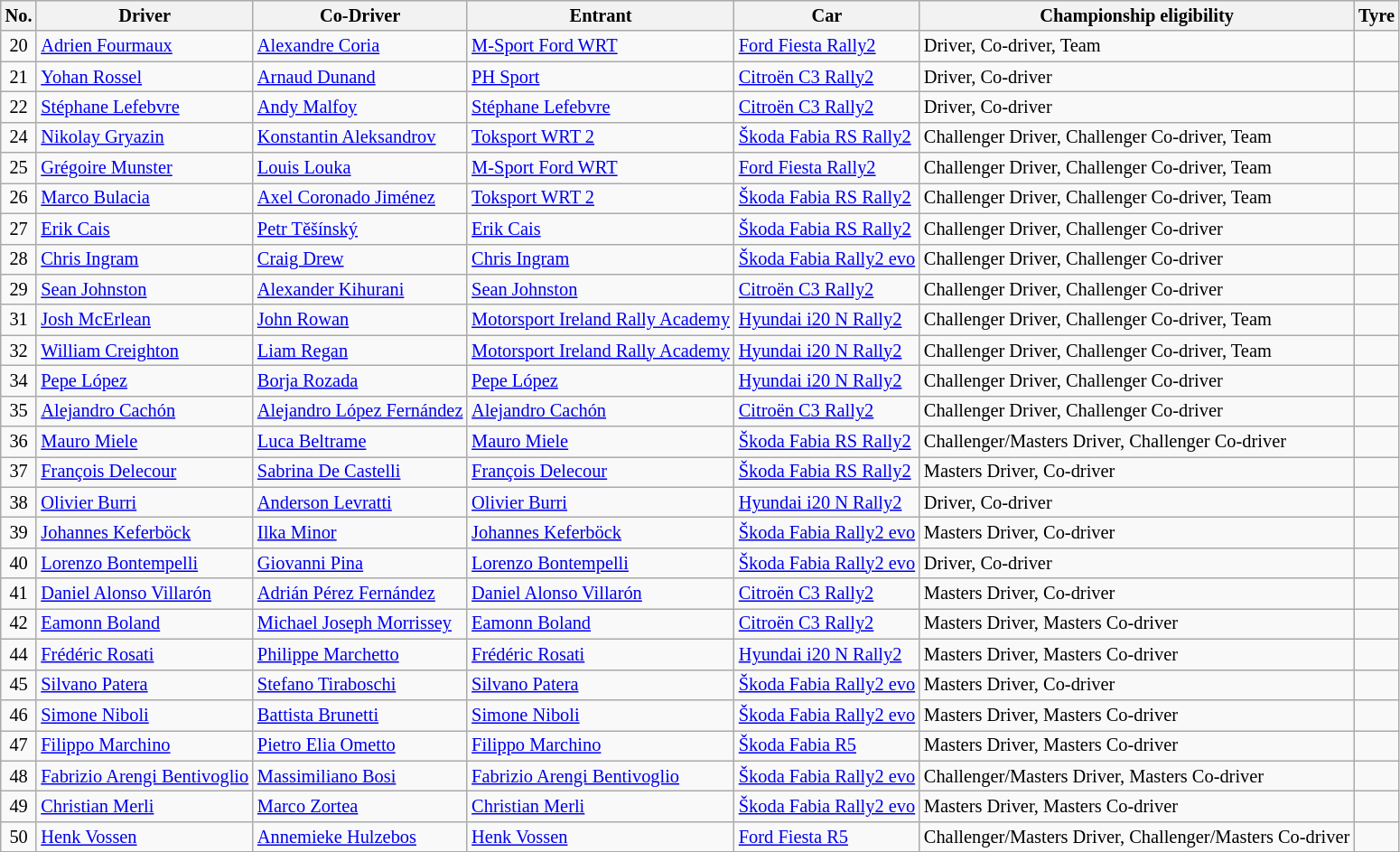<table class="wikitable" style="font-size: 85%;">
<tr>
<th>No.</th>
<th>Driver</th>
<th>Co-Driver</th>
<th>Entrant</th>
<th>Car</th>
<th>Championship eligibility</th>
<th>Tyre</th>
</tr>
<tr>
<td align="center">20</td>
<td> <a href='#'>Adrien Fourmaux</a></td>
<td> <a href='#'>Alexandre Coria</a></td>
<td> <a href='#'>M-Sport Ford WRT</a></td>
<td><a href='#'>Ford Fiesta Rally2</a></td>
<td>Driver, Co-driver, Team</td>
<td align="center"></td>
</tr>
<tr>
<td align="center">21</td>
<td> <a href='#'>Yohan Rossel</a></td>
<td> <a href='#'>Arnaud Dunand</a></td>
<td> <a href='#'>PH Sport</a></td>
<td><a href='#'>Citroën C3 Rally2</a></td>
<td>Driver, Co-driver</td>
<td align="center"></td>
</tr>
<tr>
<td align="center">22</td>
<td> <a href='#'>Stéphane Lefebvre</a></td>
<td> <a href='#'>Andy Malfoy</a></td>
<td> <a href='#'>Stéphane Lefebvre</a></td>
<td><a href='#'>Citroën C3 Rally2</a></td>
<td>Driver, Co-driver</td>
<td align="center"></td>
</tr>
<tr>
<td align="center">24</td>
<td> <a href='#'>Nikolay Gryazin</a></td>
<td> <a href='#'>Konstantin Aleksandrov</a></td>
<td> <a href='#'>Toksport WRT 2</a></td>
<td><a href='#'>Škoda Fabia RS Rally2</a></td>
<td>Challenger Driver, Challenger Co-driver, Team</td>
<td align="center"></td>
</tr>
<tr>
<td align="center">25</td>
<td> <a href='#'>Grégoire Munster</a></td>
<td> <a href='#'>Louis Louka</a></td>
<td> <a href='#'>M-Sport Ford WRT</a></td>
<td><a href='#'>Ford Fiesta Rally2</a></td>
<td>Challenger Driver, Challenger Co-driver, Team</td>
<td align="center"></td>
</tr>
<tr>
<td align="center">26</td>
<td> <a href='#'>Marco Bulacia</a></td>
<td> <a href='#'>Axel Coronado Jiménez</a></td>
<td> <a href='#'>Toksport WRT 2</a></td>
<td><a href='#'>Škoda Fabia RS Rally2</a></td>
<td>Challenger Driver, Challenger Co-driver, Team</td>
<td align="center"></td>
</tr>
<tr>
<td align="center">27</td>
<td> <a href='#'>Erik Cais</a></td>
<td> <a href='#'>Petr Těšínský</a></td>
<td> <a href='#'>Erik Cais</a></td>
<td><a href='#'>Škoda Fabia RS Rally2</a></td>
<td>Challenger Driver, Challenger Co-driver</td>
<td align="center"></td>
</tr>
<tr>
<td align="center">28</td>
<td> <a href='#'>Chris Ingram</a></td>
<td> <a href='#'>Craig Drew</a></td>
<td> <a href='#'>Chris Ingram</a></td>
<td><a href='#'>Škoda Fabia Rally2 evo</a></td>
<td>Challenger Driver, Challenger Co-driver</td>
<td align="center"></td>
</tr>
<tr>
<td align="center">29</td>
<td> <a href='#'>Sean Johnston</a></td>
<td> <a href='#'>Alexander Kihurani</a></td>
<td> <a href='#'>Sean Johnston</a></td>
<td><a href='#'>Citroën C3 Rally2</a></td>
<td>Challenger Driver, Challenger Co-driver</td>
<td align="center"></td>
</tr>
<tr>
<td align="center">31</td>
<td> <a href='#'>Josh McErlean</a></td>
<td> <a href='#'>John Rowan</a></td>
<td> <a href='#'>Motorsport Ireland Rally Academy</a></td>
<td><a href='#'>Hyundai i20 N Rally2</a></td>
<td>Challenger Driver, Challenger Co-driver, Team</td>
<td align="center"></td>
</tr>
<tr>
<td align="center">32</td>
<td> <a href='#'>William Creighton</a></td>
<td> <a href='#'>Liam Regan</a></td>
<td> <a href='#'>Motorsport Ireland Rally Academy</a></td>
<td><a href='#'>Hyundai i20 N Rally2</a></td>
<td>Challenger Driver, Challenger Co-driver, Team</td>
<td align="center"></td>
</tr>
<tr>
<td align="center">34</td>
<td> <a href='#'>Pepe López</a></td>
<td> <a href='#'>Borja Rozada</a></td>
<td> <a href='#'>Pepe López</a></td>
<td><a href='#'>Hyundai i20 N Rally2</a></td>
<td>Challenger Driver, Challenger Co-driver</td>
<td align="center"></td>
</tr>
<tr>
<td align="center">35</td>
<td> <a href='#'>Alejandro Cachón</a></td>
<td> <a href='#'>Alejandro López Fernández</a></td>
<td> <a href='#'>Alejandro Cachón</a></td>
<td><a href='#'>Citroën C3 Rally2</a></td>
<td>Challenger Driver, Challenger Co-driver</td>
<td align="center"></td>
</tr>
<tr>
<td align="center">36</td>
<td> <a href='#'>Mauro Miele</a></td>
<td> <a href='#'>Luca Beltrame</a></td>
<td> <a href='#'>Mauro Miele</a></td>
<td><a href='#'>Škoda Fabia RS Rally2</a></td>
<td>Challenger/Masters Driver, Challenger Co-driver</td>
<td align="center"></td>
</tr>
<tr>
<td align="center">37</td>
<td> <a href='#'>François Delecour</a></td>
<td> <a href='#'>Sabrina De Castelli</a></td>
<td> <a href='#'>François Delecour</a></td>
<td><a href='#'>Škoda Fabia RS Rally2</a></td>
<td>Masters Driver, Co-driver</td>
<td align="center"></td>
</tr>
<tr>
<td align="center">38</td>
<td> <a href='#'>Olivier Burri</a></td>
<td> <a href='#'>Anderson Levratti</a></td>
<td> <a href='#'>Olivier Burri</a></td>
<td><a href='#'>Hyundai i20 N Rally2</a></td>
<td>Driver, Co-driver</td>
<td align="center"></td>
</tr>
<tr>
<td align="center">39</td>
<td> <a href='#'>Johannes Keferböck</a></td>
<td> <a href='#'>Ilka Minor</a></td>
<td> <a href='#'>Johannes Keferböck</a></td>
<td><a href='#'>Škoda Fabia Rally2 evo</a></td>
<td>Masters Driver, Co-driver</td>
<td align="center"></td>
</tr>
<tr>
<td align="center">40</td>
<td> <a href='#'>Lorenzo Bontempelli</a></td>
<td> <a href='#'>Giovanni Pina</a></td>
<td> <a href='#'>Lorenzo Bontempelli</a></td>
<td><a href='#'>Škoda Fabia Rally2 evo</a></td>
<td>Driver, Co-driver</td>
<td align="center"></td>
</tr>
<tr>
<td align="center">41</td>
<td> <a href='#'>Daniel Alonso Villarón</a></td>
<td> <a href='#'>Adrián Pérez Fernández</a></td>
<td> <a href='#'>Daniel Alonso Villarón</a></td>
<td><a href='#'>Citroën C3 Rally2</a></td>
<td>Masters Driver, Co-driver</td>
<td align="center"></td>
</tr>
<tr>
<td align="center">42</td>
<td> <a href='#'>Eamonn Boland</a></td>
<td> <a href='#'>Michael Joseph Morrissey</a></td>
<td> <a href='#'>Eamonn Boland</a></td>
<td><a href='#'>Citroën C3 Rally2</a></td>
<td>Masters Driver, Masters Co-driver</td>
<td align="center"></td>
</tr>
<tr>
<td align="center">44</td>
<td> <a href='#'>Frédéric Rosati</a></td>
<td> <a href='#'>Philippe Marchetto</a></td>
<td> <a href='#'>Frédéric Rosati</a></td>
<td><a href='#'>Hyundai i20 N Rally2</a></td>
<td>Masters Driver, Masters Co-driver</td>
<td align="center"></td>
</tr>
<tr>
<td align="center">45</td>
<td> <a href='#'>Silvano Patera</a></td>
<td> <a href='#'>Stefano Tiraboschi</a></td>
<td> <a href='#'>Silvano Patera</a></td>
<td><a href='#'>Škoda Fabia Rally2 evo</a></td>
<td>Masters Driver, Co-driver</td>
<td align="center"></td>
</tr>
<tr>
<td align="center">46</td>
<td> <a href='#'>Simone Niboli</a></td>
<td> <a href='#'>Battista Brunetti</a></td>
<td> <a href='#'>Simone Niboli</a></td>
<td><a href='#'>Škoda Fabia Rally2 evo</a></td>
<td>Masters Driver, Masters Co-driver</td>
<td align="center"></td>
</tr>
<tr>
<td align="center">47</td>
<td> <a href='#'>Filippo Marchino</a></td>
<td> <a href='#'>Pietro Elia Ometto</a></td>
<td> <a href='#'>Filippo Marchino</a></td>
<td><a href='#'>Škoda Fabia R5</a></td>
<td>Masters Driver, Masters Co-driver</td>
<td align="center"></td>
</tr>
<tr>
<td align="center">48</td>
<td> <a href='#'>Fabrizio Arengi Bentivoglio</a></td>
<td> <a href='#'>Massimiliano Bosi</a></td>
<td> <a href='#'>Fabrizio Arengi Bentivoglio</a></td>
<td><a href='#'>Škoda Fabia Rally2 evo</a></td>
<td>Challenger/Masters Driver, Masters Co-driver</td>
<td align="center"></td>
</tr>
<tr>
<td align="center">49</td>
<td> <a href='#'>Christian Merli</a></td>
<td> <a href='#'>Marco Zortea</a></td>
<td> <a href='#'>Christian Merli</a></td>
<td><a href='#'>Škoda Fabia Rally2 evo</a></td>
<td>Masters Driver, Masters Co-driver</td>
<td align="center"></td>
</tr>
<tr>
<td align="center">50</td>
<td> <a href='#'>Henk Vossen</a></td>
<td> <a href='#'>Annemieke Hulzebos</a></td>
<td> <a href='#'>Henk Vossen</a></td>
<td><a href='#'>Ford Fiesta R5</a></td>
<td>Challenger/Masters Driver, Challenger/Masters Co-driver</td>
<td align="center"></td>
</tr>
<tr>
</tr>
</table>
